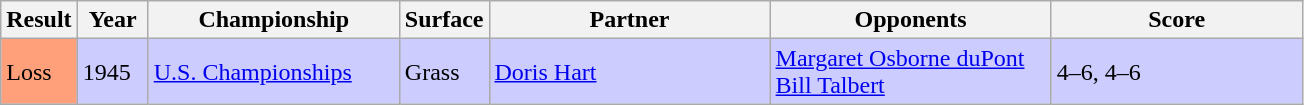<table class="sortable wikitable">
<tr>
<th style="width:40px">Result</th>
<th style="width:40px">Year</th>
<th style="width:160px">Championship</th>
<th style="width:50px">Surface</th>
<th style="width:180px">Partner</th>
<th style="width:180px">Opponents</th>
<th style="width:160px" class="unsortable">Score</th>
</tr>
<tr style="background:#ccf;">
<td style="background:#ffa07a;">Loss</td>
<td>1945</td>
<td><a href='#'>U.S. Championships</a></td>
<td>Grass</td>
<td> <a href='#'>Doris Hart</a></td>
<td> <a href='#'>Margaret Osborne duPont</a><br> <a href='#'>Bill Talbert</a></td>
<td>4–6, 4–6</td>
</tr>
</table>
